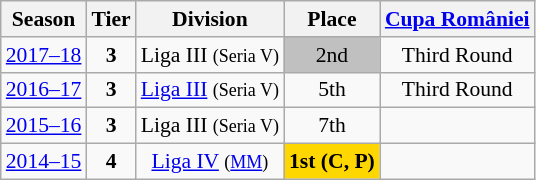<table class="wikitable" style="text-align:center; font-size:90%">
<tr>
<th>Season</th>
<th>Tier</th>
<th>Division</th>
<th>Place</th>
<th><a href='#'>Cupa României</a></th>
</tr>
<tr>
<td><a href='#'>2017–18</a></td>
<td><strong>3</strong></td>
<td>Liga III <small>(Seria V)</small></td>
<td align=center bgcolor=silver>2nd</td>
<td>Third Round</td>
</tr>
<tr>
<td><a href='#'>2016–17</a></td>
<td><strong>3</strong></td>
<td><a href='#'>Liga III</a> <small>(Seria V)</small></td>
<td>5th</td>
<td>Third Round</td>
</tr>
<tr>
<td><a href='#'>2015–16</a></td>
<td><strong>3</strong></td>
<td>Liga III <small>(Seria V)</small></td>
<td>7th</td>
<td></td>
</tr>
<tr>
<td><a href='#'>2014–15</a></td>
<td><strong>4</strong></td>
<td><a href='#'>Liga IV</a> <small>(<a href='#'>MM</a>)</small></td>
<td align=center bgcolor=gold><strong>1st</strong> <strong>(C, P)</strong></td>
<td></td>
</tr>
</table>
